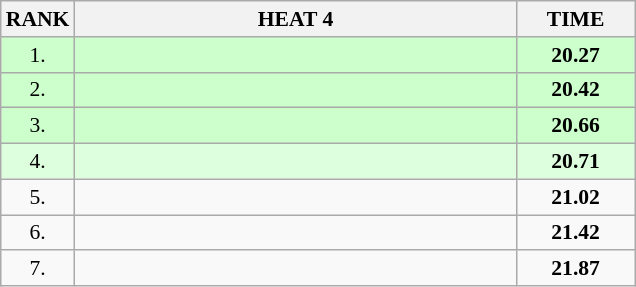<table class="wikitable" style="border-collapse: collapse; font-size: 90%;">
<tr>
<th>RANK</th>
<th style="width: 20em">HEAT 4</th>
<th style="width: 5em">TIME</th>
</tr>
<tr style="background:#ccffcc;">
<td align="center">1.</td>
<td></td>
<td align="center"><strong>20.27</strong></td>
</tr>
<tr style="background:#ccffcc;">
<td align="center">2.</td>
<td></td>
<td align="center"><strong>20.42</strong></td>
</tr>
<tr style="background:#ccffcc;">
<td align="center">3.</td>
<td></td>
<td align="center"><strong>20.66</strong></td>
</tr>
<tr style="background:#ddffdd;">
<td align="center">4.</td>
<td></td>
<td align="center"><strong>20.71</strong></td>
</tr>
<tr>
<td align="center">5.</td>
<td></td>
<td align="center"><strong>21.02</strong></td>
</tr>
<tr>
<td align="center">6.</td>
<td></td>
<td align="center"><strong>21.42</strong></td>
</tr>
<tr>
<td align="center">7.</td>
<td></td>
<td align="center"><strong>21.87</strong></td>
</tr>
</table>
